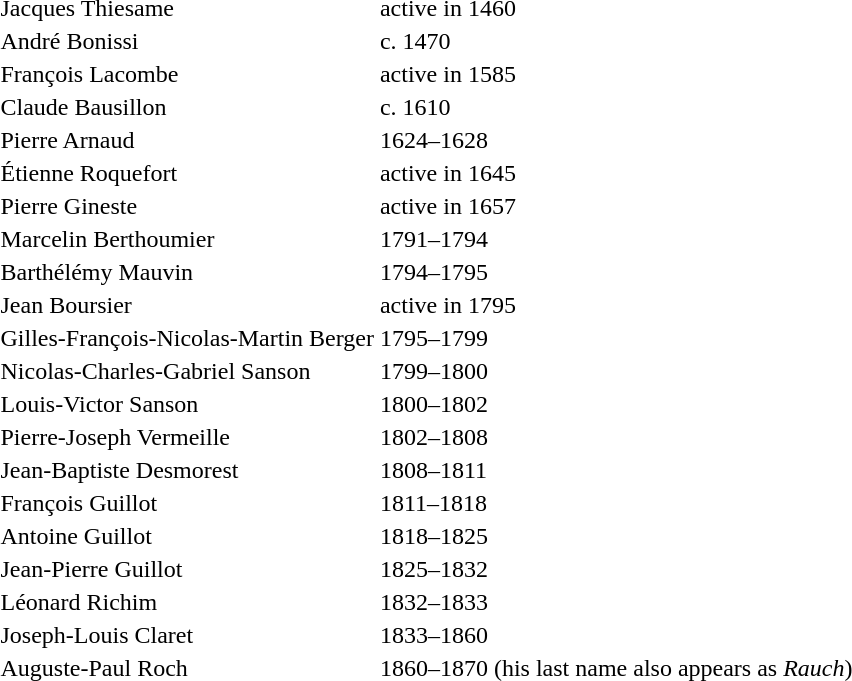<table>
<tr>
<td>Jacques Thiesame</td>
<td>active in 1460</td>
</tr>
<tr>
<td>André Bonissi</td>
<td>c. 1470</td>
</tr>
<tr>
<td>François Lacombe</td>
<td>active in 1585</td>
</tr>
<tr>
<td>Claude Bausillon</td>
<td>c. 1610</td>
</tr>
<tr>
<td>Pierre Arnaud</td>
<td>1624–1628</td>
</tr>
<tr>
<td>Étienne Roquefort</td>
<td>active in 1645</td>
</tr>
<tr>
<td>Pierre Gineste</td>
<td>active in 1657</td>
</tr>
<tr>
<td>Marcelin Berthoumier</td>
<td>1791–1794</td>
</tr>
<tr>
<td>Barthélémy Mauvin</td>
<td>1794–1795</td>
</tr>
<tr>
<td>Jean Boursier</td>
<td>active in 1795</td>
</tr>
<tr>
<td>Gilles-François-Nicolas-Martin Berger</td>
<td>1795–1799</td>
</tr>
<tr>
<td>Nicolas-Charles-Gabriel Sanson</td>
<td>1799–1800</td>
</tr>
<tr>
<td>Louis-Victor Sanson</td>
<td>1800–1802</td>
</tr>
<tr>
<td>Pierre-Joseph Vermeille</td>
<td>1802–1808</td>
</tr>
<tr>
<td>Jean-Baptiste Desmorest</td>
<td>1808–1811</td>
</tr>
<tr>
<td>François Guillot</td>
<td>1811–1818</td>
</tr>
<tr>
<td>Antoine Guillot</td>
<td>1818–1825</td>
</tr>
<tr>
<td>Jean-Pierre Guillot</td>
<td>1825–1832</td>
</tr>
<tr>
<td>Léonard Richim</td>
<td>1832–1833</td>
</tr>
<tr>
<td>Joseph-Louis Claret</td>
<td>1833–1860</td>
</tr>
<tr>
<td>Auguste-Paul Roch</td>
<td>1860–1870 (his last name also appears as <em>Rauch</em>)</td>
</tr>
</table>
